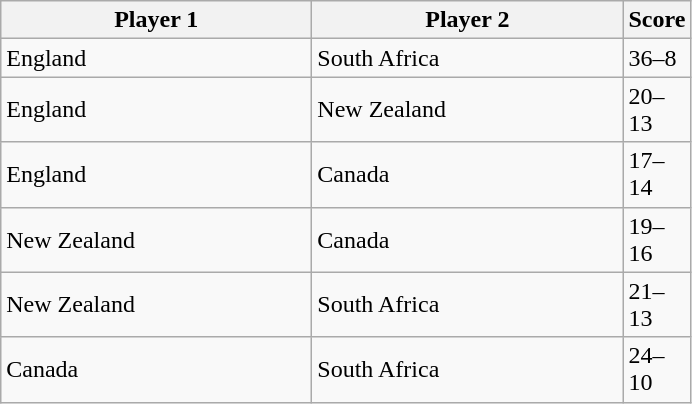<table class="wikitable" style="font-size: 100%">
<tr>
<th width=200>Player 1</th>
<th width=200>Player 2</th>
<th width=20>Score</th>
</tr>
<tr>
<td>England</td>
<td>South Africa</td>
<td>36–8</td>
</tr>
<tr>
<td>England</td>
<td>New Zealand</td>
<td>20–13</td>
</tr>
<tr>
<td>England</td>
<td>Canada</td>
<td>17–14</td>
</tr>
<tr>
<td>New Zealand</td>
<td>Canada</td>
<td>19–16</td>
</tr>
<tr>
<td>New Zealand</td>
<td>South Africa</td>
<td>21–13</td>
</tr>
<tr>
<td>Canada</td>
<td>South Africa</td>
<td>24–10</td>
</tr>
</table>
